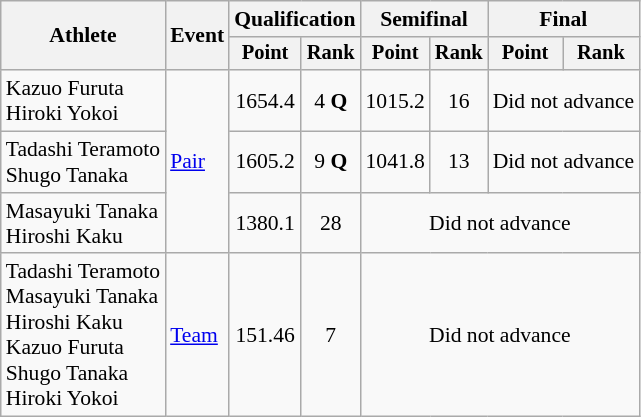<table class=wikitable style=font-size:90%;text-align:center>
<tr>
<th rowspan="2">Athlete</th>
<th rowspan="2">Event</th>
<th colspan=2>Qualification</th>
<th colspan=2>Semifinal</th>
<th colspan=2>Final</th>
</tr>
<tr style="font-size:95%">
<th>Point</th>
<th>Rank</th>
<th>Point</th>
<th>Rank</th>
<th>Point</th>
<th>Rank</th>
</tr>
<tr>
<td style="text-align:left">Kazuo Furuta<br>Hiroki Yokoi</td>
<td style="text-align:left" rowspan=3><a href='#'>Pair</a></td>
<td>1654.4</td>
<td>4 <strong>Q</strong></td>
<td>1015.2</td>
<td>16</td>
<td colspan=2>Did not advance</td>
</tr>
<tr>
<td style="text-align:left">Tadashi Teramoto<br>Shugo Tanaka</td>
<td>1605.2</td>
<td>9 <strong>Q</strong></td>
<td>1041.8</td>
<td>13</td>
<td colspan=2>Did not advance</td>
</tr>
<tr>
<td style="text-align:left">Masayuki Tanaka<br>Hiroshi Kaku</td>
<td>1380.1</td>
<td>28</td>
<td colspan=4>Did not advance</td>
</tr>
<tr>
<td style="text-align:left">Tadashi Teramoto<br>Masayuki Tanaka<br>Hiroshi Kaku<br>Kazuo Furuta<br>Shugo Tanaka<br>Hiroki Yokoi</td>
<td style="text-align:left" rowspan=1><a href='#'>Team</a></td>
<td>151.46</td>
<td>7</td>
<td colspan=4>Did not advance</td>
</tr>
</table>
